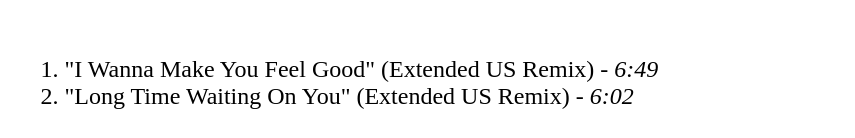<table class="toccolours"  border=1 cellpadding=2 cellspacing=0 style="width: 570px; margin: 0 0 1em 1em; border-collapse: collapse; border: 1px solid white;">
<tr>
<td><br><ol><li>"I Wanna Make You Feel Good" (Extended US Remix) - <em>6:49</em></li><li>"Long Time Waiting On You" (Extended US Remix) - <em>6:02</em></li></ol></td>
</tr>
</table>
